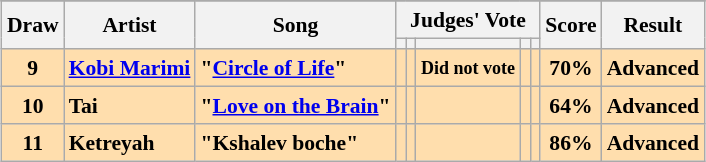<table class="sortable wikitable" style="margin: 1em auto 1em auto; text-align:center; font-size:90%; line-height:18px;">
<tr>
</tr>
<tr>
<th rowspan="2">Draw</th>
<th rowspan="2">Artist</th>
<th rowspan="2">Song</th>
<th colspan="5" class="unsortable">Judges' Vote</th>
<th rowspan="2">Score</th>
<th rowspan="2">Result</th>
</tr>
<tr>
<th class="unsortable"></th>
<th class="unsortable"></th>
<th class="unsortable"></th>
<th class="unsortable"></th>
<th class="unsortable"></th>
</tr>
<tr style="font-weight:bold; background:navajowhite;">
<td>9</td>
<td align="left"><a href='#'>Kobi Marimi</a></td>
<td align="left">"<a href='#'>Circle of Life</a>"</td>
<td></td>
<td></td>
<td><small>Did not vote</small></td>
<td></td>
<td></td>
<td>70%</td>
<td>Advanced</td>
</tr>
<tr style="font-weight:bold; background:navajowhite;">
<td>10</td>
<td align="left">Tai</td>
<td align="left">"<a href='#'>Love on the Brain</a>"</td>
<td></td>
<td></td>
<td></td>
<td></td>
<td></td>
<td>64%</td>
<td>Advanced</td>
</tr>
<tr style="font-weight:bold; background:navajowhite;">
<td>11</td>
<td align="left">Ketreyah</td>
<td align="left">"Kshalev boche"</td>
<td></td>
<td></td>
<td></td>
<td></td>
<td></td>
<td>86%</td>
<td>Advanced</td>
</tr>
</table>
